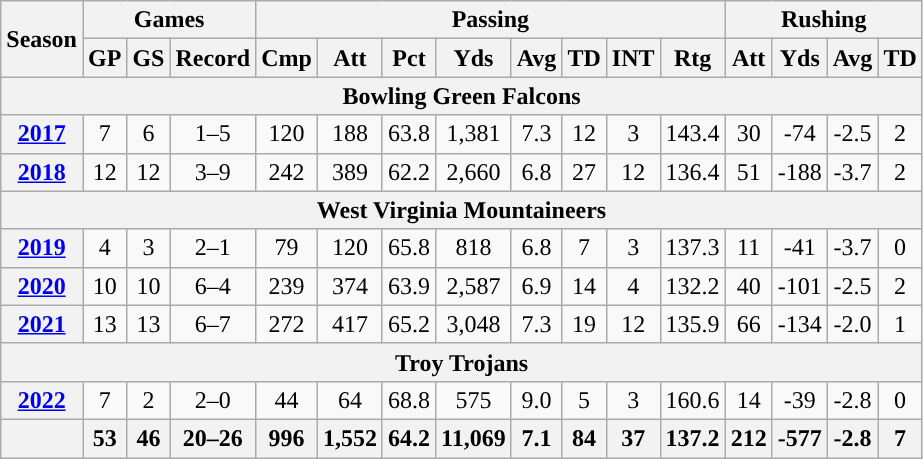<table class="wikitable" style="text-align:center;">
<tr>
<th rowspan="2">Season</th>
<th colspan="3">Games</th>
<th colspan="8">Passing</th>
<th colspan="4">Rushing</th>
</tr>
<tr>
<th>GP</th>
<th>GS</th>
<th>Record</th>
<th>Cmp</th>
<th>Att</th>
<th>Pct</th>
<th>Yds</th>
<th>Avg</th>
<th>TD</th>
<th>INT</th>
<th>Rtg</th>
<th>Att</th>
<th>Yds</th>
<th>Avg</th>
<th>TD</th>
</tr>
<tr>
<th colspan="16">Bowling Green Falcons</th>
</tr>
<tr>
<th><a href='#'>2017</a></th>
<td>7</td>
<td>6</td>
<td>1–5</td>
<td>120</td>
<td>188</td>
<td>63.8</td>
<td>1,381</td>
<td>7.3</td>
<td>12</td>
<td>3</td>
<td>143.4</td>
<td>30</td>
<td>-74</td>
<td>-2.5</td>
<td>2</td>
</tr>
<tr>
<th><a href='#'>2018</a></th>
<td>12</td>
<td>12</td>
<td>3–9</td>
<td>242</td>
<td>389</td>
<td>62.2</td>
<td>2,660</td>
<td>6.8</td>
<td>27</td>
<td>12</td>
<td>136.4</td>
<td>51</td>
<td>-188</td>
<td>-3.7</td>
<td>2</td>
</tr>
<tr>
<th colspan="16">West Virginia Mountaineers</th>
</tr>
<tr>
<th><a href='#'>2019</a></th>
<td>4</td>
<td>3</td>
<td>2–1</td>
<td>79</td>
<td>120</td>
<td>65.8</td>
<td>818</td>
<td>6.8</td>
<td>7</td>
<td>3</td>
<td>137.3</td>
<td>11</td>
<td>-41</td>
<td>-3.7</td>
<td>0</td>
</tr>
<tr>
<th><a href='#'>2020</a></th>
<td>10</td>
<td>10</td>
<td>6–4</td>
<td>239</td>
<td>374</td>
<td>63.9</td>
<td>2,587</td>
<td>6.9</td>
<td>14</td>
<td>4</td>
<td>132.2</td>
<td>40</td>
<td>-101</td>
<td>-2.5</td>
<td>2</td>
</tr>
<tr>
<th><a href='#'>2021</a></th>
<td>13</td>
<td>13</td>
<td>6–7</td>
<td>272</td>
<td>417</td>
<td>65.2</td>
<td>3,048</td>
<td>7.3</td>
<td>19</td>
<td>12</td>
<td>135.9</td>
<td>66</td>
<td>-134</td>
<td>-2.0</td>
<td>1</td>
</tr>
<tr>
<th colspan="16">Troy Trojans</th>
</tr>
<tr>
<th><a href='#'>2022</a></th>
<td>7</td>
<td>2</td>
<td>2–0</td>
<td>44</td>
<td>64</td>
<td>68.8</td>
<td>575</td>
<td>9.0</td>
<td>5</td>
<td>3</td>
<td>160.6</td>
<td>14</td>
<td>-39</td>
<td>-2.8</td>
<td>0</td>
</tr>
<tr>
<th></th>
<th>53</th>
<th>46</th>
<th>20–26</th>
<th>996</th>
<th>1,552</th>
<th>64.2</th>
<th>11,069</th>
<th>7.1</th>
<th>84</th>
<th>37</th>
<th>137.2</th>
<th>212</th>
<th>-577</th>
<th>-2.8</th>
<th>7</th>
</tr>
</table>
